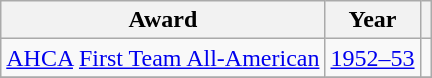<table class="wikitable">
<tr>
<th>Award</th>
<th>Year</th>
<th></th>
</tr>
<tr>
<td><a href='#'>AHCA</a> <a href='#'>First Team All-American</a></td>
<td><a href='#'>1952–53</a></td>
<td></td>
</tr>
<tr>
</tr>
</table>
